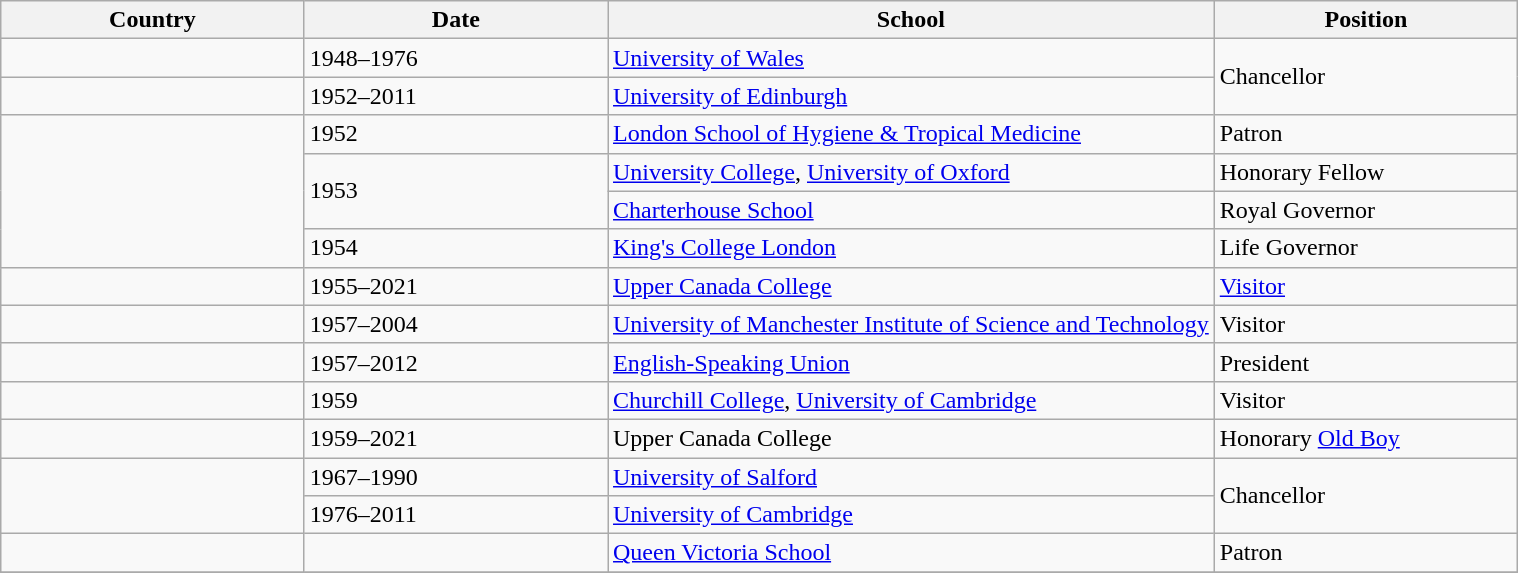<table class="wikitable">
<tr>
<th style="width:20%;">Country</th>
<th style="width:20%;">Date</th>
<th style="width:40%;">School</th>
<th style="width:20%;">Position</th>
</tr>
<tr>
<td></td>
<td>1948–1976</td>
<td><a href='#'>University of Wales</a></td>
<td rowspan="2">Chancellor</td>
</tr>
<tr>
<td></td>
<td>1952–2011</td>
<td><a href='#'>University of Edinburgh</a></td>
</tr>
<tr>
<td rowspan="4"></td>
<td>1952</td>
<td><a href='#'>London School of Hygiene & Tropical Medicine</a></td>
<td>Patron</td>
</tr>
<tr>
<td rowspan="2">1953</td>
<td><a href='#'>University College</a>, <a href='#'>University of Oxford</a></td>
<td>Honorary Fellow</td>
</tr>
<tr>
<td><a href='#'>Charterhouse School</a></td>
<td>Royal Governor</td>
</tr>
<tr>
<td>1954</td>
<td><a href='#'>King's College London</a></td>
<td>Life Governor</td>
</tr>
<tr>
<td></td>
<td>1955–2021</td>
<td><a href='#'>Upper Canada College</a></td>
<td><a href='#'>Visitor</a></td>
</tr>
<tr>
<td></td>
<td>1957–2004</td>
<td><a href='#'>University of Manchester Institute of Science and Technology</a></td>
<td>Visitor</td>
</tr>
<tr>
<td></td>
<td>1957–2012</td>
<td><a href='#'>English-Speaking Union</a></td>
<td>President</td>
</tr>
<tr>
<td></td>
<td>1959</td>
<td><a href='#'>Churchill College</a>, <a href='#'>University of Cambridge</a></td>
<td>Visitor</td>
</tr>
<tr>
<td></td>
<td>1959–2021</td>
<td>Upper Canada College</td>
<td>Honorary <a href='#'>Old Boy</a></td>
</tr>
<tr>
<td rowspan="2"></td>
<td>1967–1990</td>
<td><a href='#'>University of Salford</a></td>
<td rowspan="2">Chancellor</td>
</tr>
<tr>
<td>1976–2011</td>
<td><a href='#'>University of Cambridge</a></td>
</tr>
<tr>
<td></td>
<td></td>
<td><a href='#'>Queen Victoria School</a></td>
<td>Patron</td>
</tr>
<tr>
</tr>
</table>
